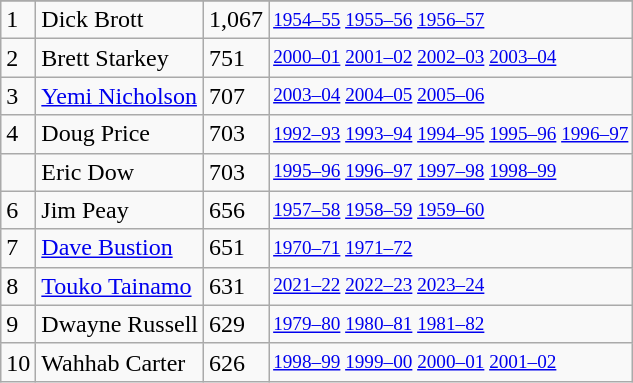<table class="wikitable">
<tr>
</tr>
<tr>
<td>1</td>
<td>Dick Brott</td>
<td>1,067</td>
<td style="font-size:80%;"><a href='#'>1954–55</a> <a href='#'>1955–56</a> <a href='#'>1956–57</a></td>
</tr>
<tr>
<td>2</td>
<td>Brett Starkey</td>
<td>751</td>
<td style="font-size:80%;"><a href='#'>2000–01</a> <a href='#'>2001–02</a> <a href='#'>2002–03</a> <a href='#'>2003–04</a></td>
</tr>
<tr>
<td>3</td>
<td><a href='#'>Yemi Nicholson</a></td>
<td>707</td>
<td style="font-size:80%;"><a href='#'>2003–04</a> <a href='#'>2004–05</a> <a href='#'>2005–06</a></td>
</tr>
<tr>
<td>4</td>
<td>Doug Price</td>
<td>703</td>
<td style="font-size:80%;"><a href='#'>1992–93</a> <a href='#'>1993–94</a> <a href='#'>1994–95</a> <a href='#'>1995–96</a> <a href='#'>1996–97</a></td>
</tr>
<tr>
<td></td>
<td>Eric Dow</td>
<td>703</td>
<td style="font-size:80%;"><a href='#'>1995–96</a> <a href='#'>1996–97</a> <a href='#'>1997–98</a> <a href='#'>1998–99</a></td>
</tr>
<tr>
<td>6</td>
<td>Jim Peay</td>
<td>656</td>
<td style="font-size:80%;"><a href='#'>1957–58</a> <a href='#'>1958–59</a> <a href='#'>1959–60</a></td>
</tr>
<tr>
<td>7</td>
<td><a href='#'>Dave Bustion</a></td>
<td>651</td>
<td style="font-size:80%;"><a href='#'>1970–71</a> <a href='#'>1971–72</a></td>
</tr>
<tr>
<td>8</td>
<td><a href='#'>Touko Tainamo</a></td>
<td>631</td>
<td style="font-size:80%;"><a href='#'>2021–22</a> <a href='#'>2022–23</a> <a href='#'>2023–24</a></td>
</tr>
<tr>
<td>9</td>
<td>Dwayne Russell</td>
<td>629</td>
<td style="font-size:80%;"><a href='#'>1979–80</a> <a href='#'>1980–81</a> <a href='#'>1981–82</a></td>
</tr>
<tr>
<td>10</td>
<td>Wahhab Carter</td>
<td>626</td>
<td style="font-size:80%;"><a href='#'>1998–99</a> <a href='#'>1999–00</a> <a href='#'>2000–01</a> <a href='#'>2001–02</a></td>
</tr>
</table>
